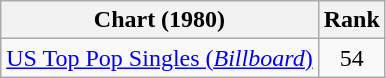<table class="wikitable sortable">
<tr>
<th>Chart (1980)</th>
<th>Rank</th>
</tr>
<tr>
<td><a href='#'>US Top Pop Singles (<em>Billboard</em>)</a></td>
<td style="text-align:center;">54</td>
</tr>
</table>
